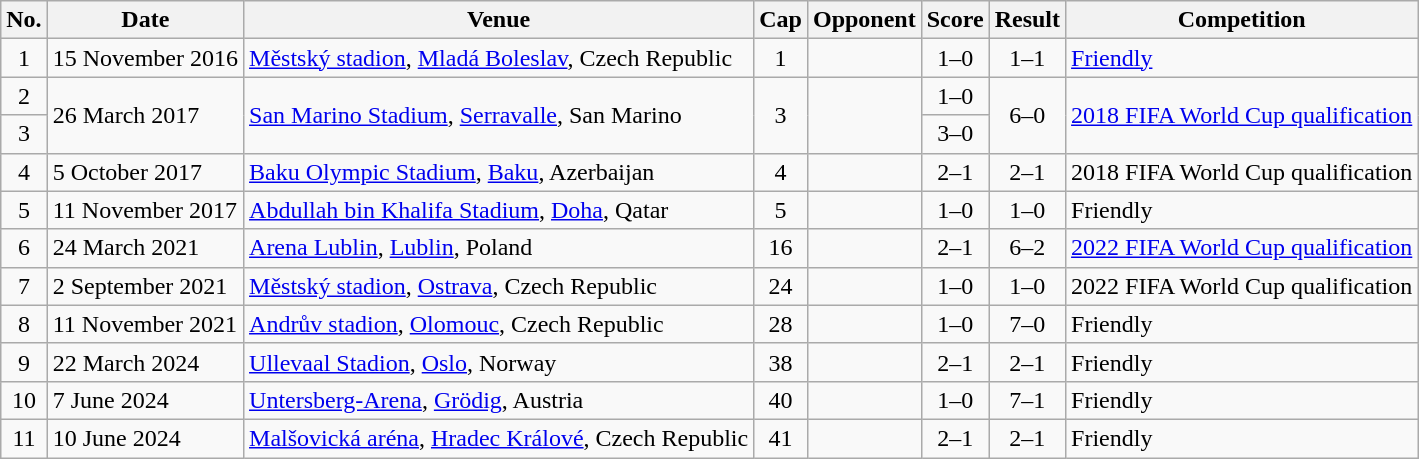<table class="wikitable sortable">
<tr>
<th scope="col">No.</th>
<th scope="col" data-sort-type="date">Date</th>
<th scope="col">Venue</th>
<th scope="col">Cap</th>
<th scope="col">Opponent</th>
<th scope="col">Score</th>
<th scope="col">Result</th>
<th scope="col">Competition</th>
</tr>
<tr>
<td align="center">1</td>
<td>15 November 2016</td>
<td><a href='#'>Městský stadion</a>, <a href='#'>Mladá Boleslav</a>, Czech Republic</td>
<td align="center">1</td>
<td></td>
<td align="center">1–0</td>
<td align="center">1–1</td>
<td><a href='#'>Friendly</a></td>
</tr>
<tr>
<td align="center">2</td>
<td rowspan="2">26 March 2017</td>
<td rowspan="2"><a href='#'>San Marino Stadium</a>, <a href='#'>Serravalle</a>, San Marino</td>
<td rowspan="2" align="center">3</td>
<td rowspan="2"></td>
<td align="center">1–0</td>
<td rowspan="2" align="center">6–0</td>
<td rowspan="2"><a href='#'>2018 FIFA World Cup qualification</a></td>
</tr>
<tr>
<td align="center">3</td>
<td align="center">3–0</td>
</tr>
<tr>
<td align="center">4</td>
<td>5 October 2017</td>
<td><a href='#'>Baku Olympic Stadium</a>, <a href='#'>Baku</a>, Azerbaijan</td>
<td align="center">4</td>
<td></td>
<td align="center">2–1</td>
<td align="center">2–1</td>
<td>2018 FIFA World Cup qualification</td>
</tr>
<tr>
<td align="center">5</td>
<td>11 November 2017</td>
<td><a href='#'>Abdullah bin Khalifa Stadium</a>, <a href='#'>Doha</a>, Qatar</td>
<td align="center">5</td>
<td></td>
<td align="center">1–0</td>
<td align="center">1–0</td>
<td>Friendly</td>
</tr>
<tr>
<td align="center">6</td>
<td>24 March 2021</td>
<td><a href='#'>Arena Lublin</a>, <a href='#'>Lublin</a>, Poland</td>
<td align="center">16</td>
<td></td>
<td align="center">2–1</td>
<td align="center">6–2</td>
<td><a href='#'>2022 FIFA World Cup qualification</a></td>
</tr>
<tr>
<td align="center">7</td>
<td>2 September 2021</td>
<td><a href='#'>Městský stadion</a>, <a href='#'>Ostrava</a>, Czech Republic</td>
<td align="center">24</td>
<td></td>
<td align="center">1–0</td>
<td align="center">1–0</td>
<td>2022 FIFA World Cup qualification</td>
</tr>
<tr>
<td align="center">8</td>
<td>11 November 2021</td>
<td><a href='#'>Andrův stadion</a>, <a href='#'>Olomouc</a>, Czech Republic</td>
<td align="center">28</td>
<td></td>
<td align="center">1–0</td>
<td align="center">7–0</td>
<td>Friendly</td>
</tr>
<tr>
<td align="center">9</td>
<td>22 March 2024</td>
<td><a href='#'>Ullevaal Stadion</a>, <a href='#'>Oslo</a>, Norway</td>
<td align="center">38</td>
<td></td>
<td align="center">2–1</td>
<td align="center">2–1</td>
<td>Friendly</td>
</tr>
<tr>
<td align="center">10</td>
<td>7 June 2024</td>
<td><a href='#'>Untersberg-Arena</a>, <a href='#'>Grödig</a>, Austria</td>
<td align="center">40</td>
<td></td>
<td align="center">1–0</td>
<td align="center">7–1</td>
<td>Friendly</td>
</tr>
<tr>
<td align="center">11</td>
<td>10 June 2024</td>
<td><a href='#'>Malšovická aréna</a>, <a href='#'>Hradec Králové</a>, Czech Republic</td>
<td align="center">41</td>
<td></td>
<td align="center">2–1</td>
<td align="center">2–1</td>
<td>Friendly</td>
</tr>
</table>
